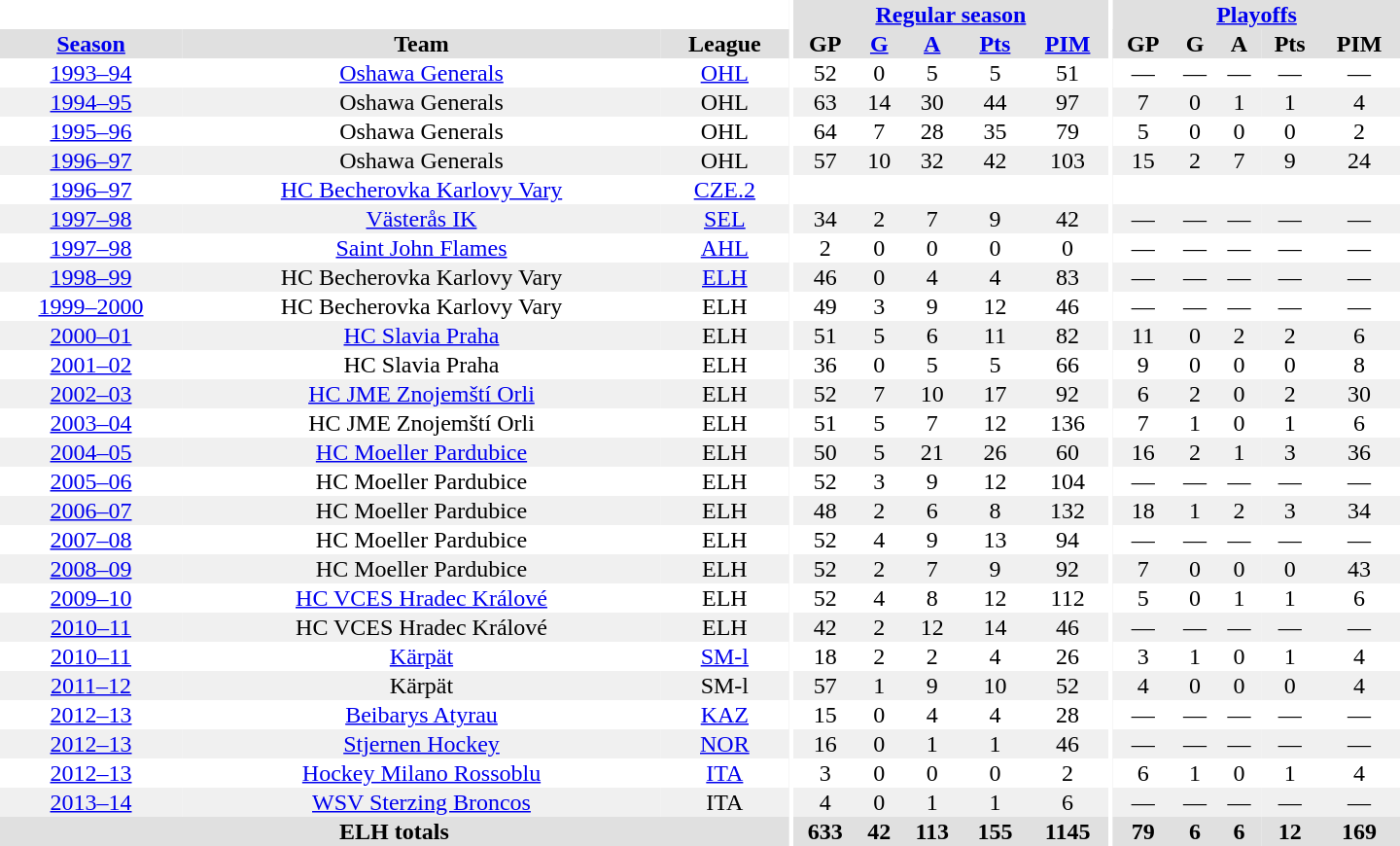<table border="0" cellpadding="1" cellspacing="0" style="text-align:center; width:60em">
<tr bgcolor="#e0e0e0">
<th colspan="3" bgcolor="#ffffff"></th>
<th rowspan="99" bgcolor="#ffffff"></th>
<th colspan="5"><a href='#'>Regular season</a></th>
<th rowspan="99" bgcolor="#ffffff"></th>
<th colspan="5"><a href='#'>Playoffs</a></th>
</tr>
<tr bgcolor="#e0e0e0">
<th><a href='#'>Season</a></th>
<th>Team</th>
<th>League</th>
<th>GP</th>
<th><a href='#'>G</a></th>
<th><a href='#'>A</a></th>
<th><a href='#'>Pts</a></th>
<th><a href='#'>PIM</a></th>
<th>GP</th>
<th>G</th>
<th>A</th>
<th>Pts</th>
<th>PIM</th>
</tr>
<tr>
<td><a href='#'>1993–94</a></td>
<td><a href='#'>Oshawa Generals</a></td>
<td><a href='#'>OHL</a></td>
<td>52</td>
<td>0</td>
<td>5</td>
<td>5</td>
<td>51</td>
<td>—</td>
<td>—</td>
<td>—</td>
<td>—</td>
<td>—</td>
</tr>
<tr bgcolor="#f0f0f0">
<td><a href='#'>1994–95</a></td>
<td>Oshawa Generals</td>
<td>OHL</td>
<td>63</td>
<td>14</td>
<td>30</td>
<td>44</td>
<td>97</td>
<td>7</td>
<td>0</td>
<td>1</td>
<td>1</td>
<td>4</td>
</tr>
<tr>
<td><a href='#'>1995–96</a></td>
<td>Oshawa Generals</td>
<td>OHL</td>
<td>64</td>
<td>7</td>
<td>28</td>
<td>35</td>
<td>79</td>
<td>5</td>
<td>0</td>
<td>0</td>
<td>0</td>
<td>2</td>
</tr>
<tr bgcolor="#f0f0f0">
<td><a href='#'>1996–97</a></td>
<td>Oshawa Generals</td>
<td>OHL</td>
<td>57</td>
<td>10</td>
<td>32</td>
<td>42</td>
<td>103</td>
<td>15</td>
<td>2</td>
<td>7</td>
<td>9</td>
<td>24</td>
</tr>
<tr>
<td><a href='#'>1996–97</a></td>
<td><a href='#'>HC Becherovka Karlovy Vary</a></td>
<td><a href='#'>CZE.2</a></td>
<td></td>
<td></td>
<td></td>
<td></td>
<td></td>
<td></td>
<td></td>
<td></td>
<td></td>
<td></td>
</tr>
<tr bgcolor="#f0f0f0">
<td><a href='#'>1997–98</a></td>
<td><a href='#'>Västerås IK</a></td>
<td><a href='#'>SEL</a></td>
<td>34</td>
<td>2</td>
<td>7</td>
<td>9</td>
<td>42</td>
<td>—</td>
<td>—</td>
<td>—</td>
<td>—</td>
<td>—</td>
</tr>
<tr>
<td><a href='#'>1997–98</a></td>
<td><a href='#'>Saint John Flames</a></td>
<td><a href='#'>AHL</a></td>
<td>2</td>
<td>0</td>
<td>0</td>
<td>0</td>
<td>0</td>
<td>—</td>
<td>—</td>
<td>—</td>
<td>—</td>
<td>—</td>
</tr>
<tr bgcolor="#f0f0f0">
<td><a href='#'>1998–99</a></td>
<td>HC Becherovka Karlovy Vary</td>
<td><a href='#'>ELH</a></td>
<td>46</td>
<td>0</td>
<td>4</td>
<td>4</td>
<td>83</td>
<td>—</td>
<td>—</td>
<td>—</td>
<td>—</td>
<td>—</td>
</tr>
<tr>
<td><a href='#'>1999–2000</a></td>
<td>HC Becherovka Karlovy Vary</td>
<td>ELH</td>
<td>49</td>
<td>3</td>
<td>9</td>
<td>12</td>
<td>46</td>
<td>—</td>
<td>—</td>
<td>—</td>
<td>—</td>
<td>—</td>
</tr>
<tr bgcolor="#f0f0f0">
<td><a href='#'>2000–01</a></td>
<td><a href='#'>HC Slavia Praha</a></td>
<td>ELH</td>
<td>51</td>
<td>5</td>
<td>6</td>
<td>11</td>
<td>82</td>
<td>11</td>
<td>0</td>
<td>2</td>
<td>2</td>
<td>6</td>
</tr>
<tr>
<td><a href='#'>2001–02</a></td>
<td>HC Slavia Praha</td>
<td>ELH</td>
<td>36</td>
<td>0</td>
<td>5</td>
<td>5</td>
<td>66</td>
<td>9</td>
<td>0</td>
<td>0</td>
<td>0</td>
<td>8</td>
</tr>
<tr bgcolor="#f0f0f0">
<td><a href='#'>2002–03</a></td>
<td><a href='#'>HC JME Znojemští Orli</a></td>
<td>ELH</td>
<td>52</td>
<td>7</td>
<td>10</td>
<td>17</td>
<td>92</td>
<td>6</td>
<td>2</td>
<td>0</td>
<td>2</td>
<td>30</td>
</tr>
<tr>
<td><a href='#'>2003–04</a></td>
<td>HC JME Znojemští Orli</td>
<td>ELH</td>
<td>51</td>
<td>5</td>
<td>7</td>
<td>12</td>
<td>136</td>
<td>7</td>
<td>1</td>
<td>0</td>
<td>1</td>
<td>6</td>
</tr>
<tr bgcolor="#f0f0f0">
<td><a href='#'>2004–05</a></td>
<td><a href='#'>HC Moeller Pardubice</a></td>
<td>ELH</td>
<td>50</td>
<td>5</td>
<td>21</td>
<td>26</td>
<td>60</td>
<td>16</td>
<td>2</td>
<td>1</td>
<td>3</td>
<td>36</td>
</tr>
<tr>
<td><a href='#'>2005–06</a></td>
<td>HC Moeller Pardubice</td>
<td>ELH</td>
<td>52</td>
<td>3</td>
<td>9</td>
<td>12</td>
<td>104</td>
<td>—</td>
<td>—</td>
<td>—</td>
<td>—</td>
<td>—</td>
</tr>
<tr bgcolor="#f0f0f0">
<td><a href='#'>2006–07</a></td>
<td>HC Moeller Pardubice</td>
<td>ELH</td>
<td>48</td>
<td>2</td>
<td>6</td>
<td>8</td>
<td>132</td>
<td>18</td>
<td>1</td>
<td>2</td>
<td>3</td>
<td>34</td>
</tr>
<tr>
<td><a href='#'>2007–08</a></td>
<td>HC Moeller Pardubice</td>
<td>ELH</td>
<td>52</td>
<td>4</td>
<td>9</td>
<td>13</td>
<td>94</td>
<td>—</td>
<td>—</td>
<td>—</td>
<td>—</td>
<td>—</td>
</tr>
<tr bgcolor="#f0f0f0">
<td><a href='#'>2008–09</a></td>
<td>HC Moeller Pardubice</td>
<td>ELH</td>
<td>52</td>
<td>2</td>
<td>7</td>
<td>9</td>
<td>92</td>
<td>7</td>
<td>0</td>
<td>0</td>
<td>0</td>
<td>43</td>
</tr>
<tr>
<td><a href='#'>2009–10</a></td>
<td><a href='#'>HC VCES Hradec Králové</a></td>
<td>ELH</td>
<td>52</td>
<td>4</td>
<td>8</td>
<td>12</td>
<td>112</td>
<td>5</td>
<td>0</td>
<td>1</td>
<td>1</td>
<td>6</td>
</tr>
<tr bgcolor="#f0f0f0">
<td><a href='#'>2010–11</a></td>
<td>HC VCES Hradec Králové</td>
<td>ELH</td>
<td>42</td>
<td>2</td>
<td>12</td>
<td>14</td>
<td>46</td>
<td>—</td>
<td>—</td>
<td>—</td>
<td>—</td>
<td>—</td>
</tr>
<tr>
<td><a href='#'>2010–11</a></td>
<td><a href='#'>Kärpät</a></td>
<td><a href='#'>SM-l</a></td>
<td>18</td>
<td>2</td>
<td>2</td>
<td>4</td>
<td>26</td>
<td>3</td>
<td>1</td>
<td>0</td>
<td>1</td>
<td>4</td>
</tr>
<tr bgcolor="#f0f0f0">
<td><a href='#'>2011–12</a></td>
<td>Kärpät</td>
<td>SM-l</td>
<td>57</td>
<td>1</td>
<td>9</td>
<td>10</td>
<td>52</td>
<td>4</td>
<td>0</td>
<td>0</td>
<td>0</td>
<td>4</td>
</tr>
<tr>
<td><a href='#'>2012–13</a></td>
<td><a href='#'>Beibarys Atyrau</a></td>
<td><a href='#'>KAZ</a></td>
<td>15</td>
<td>0</td>
<td>4</td>
<td>4</td>
<td>28</td>
<td>—</td>
<td>—</td>
<td>—</td>
<td>—</td>
<td>—</td>
</tr>
<tr bgcolor="#f0f0f0">
<td><a href='#'>2012–13</a></td>
<td><a href='#'>Stjernen Hockey</a></td>
<td><a href='#'>NOR</a></td>
<td>16</td>
<td>0</td>
<td>1</td>
<td>1</td>
<td>46</td>
<td>—</td>
<td>—</td>
<td>—</td>
<td>—</td>
<td>—</td>
</tr>
<tr>
<td><a href='#'>2012–13</a></td>
<td><a href='#'>Hockey Milano Rossoblu</a></td>
<td><a href='#'>ITA</a></td>
<td>3</td>
<td>0</td>
<td>0</td>
<td>0</td>
<td>2</td>
<td>6</td>
<td>1</td>
<td>0</td>
<td>1</td>
<td>4</td>
</tr>
<tr bgcolor="#f0f0f0">
<td><a href='#'>2013–14</a></td>
<td><a href='#'>WSV Sterzing Broncos</a></td>
<td>ITA</td>
<td>4</td>
<td>0</td>
<td>1</td>
<td>1</td>
<td>6</td>
<td>—</td>
<td>—</td>
<td>—</td>
<td>—</td>
<td>—</td>
</tr>
<tr bgcolor="#e0e0e0">
<th colspan="3">ELH totals</th>
<th>633</th>
<th>42</th>
<th>113</th>
<th>155</th>
<th>1145</th>
<th>79</th>
<th>6</th>
<th>6</th>
<th>12</th>
<th>169</th>
</tr>
</table>
